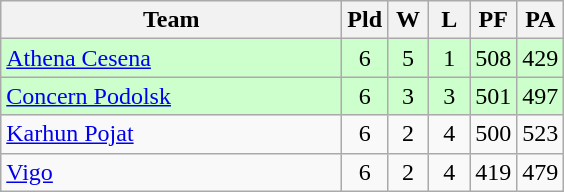<table class="wikitable" style="text-align:center">
<tr>
<th width=220>Team</th>
<th width=20>Pld</th>
<th width=20>W</th>
<th width=20>L</th>
<th width=20>PF</th>
<th width=20>PA</th>
</tr>
<tr bgcolor="#ccffcc">
<td align="left"> <a href='#'>Athena Cesena</a></td>
<td>6</td>
<td>5</td>
<td>1</td>
<td>508</td>
<td>429</td>
</tr>
<tr bgcolor="#ccffcc">
<td align="left"> <a href='#'>Concern Podolsk</a></td>
<td>6</td>
<td>3</td>
<td>3</td>
<td>501</td>
<td>497</td>
</tr>
<tr>
<td align="left"> <a href='#'>Karhun Pojat</a></td>
<td>6</td>
<td>2</td>
<td>4</td>
<td>500</td>
<td>523</td>
</tr>
<tr>
<td align="left"> <a href='#'>Vigo</a></td>
<td>6</td>
<td>2</td>
<td>4</td>
<td>419</td>
<td>479</td>
</tr>
</table>
